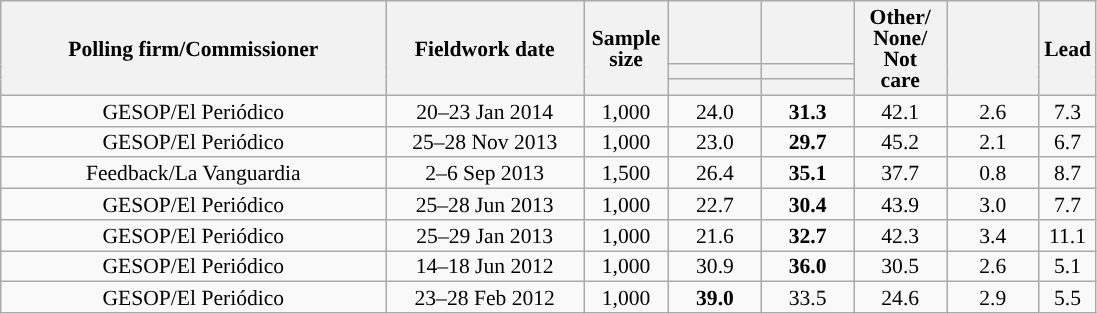<table class="wikitable collapsible collapsed" style="text-align:center; font-size:90%; line-height:14px;">
<tr style="height:42px;">
<th style="width:250px;" rowspan="3">Polling firm/Commissioner</th>
<th style="width:125px;" rowspan="3">Fieldwork date</th>
<th style="width:50px;" rowspan="3">Sample size</th>
<th style="width:55px;"></th>
<th style="width:55px;"></th>
<th style="width:55px;" rowspan="3">Other/<br>None/<br>Not<br>care</th>
<th style="width:55px;" rowspan="3"></th>
<th style="width:30px;" rowspan="3">Lead</th>
</tr>
<tr>
<th style="color:inherit;background:"></th>
<th style="color:inherit;background:"></th>
</tr>
<tr>
<th></th>
<th></th>
</tr>
<tr>
<td>GESOP/El Periódico</td>
<td>20–23 Jan 2014</td>
<td>1,000</td>
<td>24.0</td>
<td><strong>31.3</strong></td>
<td>42.1</td>
<td>2.6</td>
<td style="background:">7.3</td>
</tr>
<tr>
<td>GESOP/El Periódico</td>
<td>25–28 Nov 2013</td>
<td>1,000</td>
<td>23.0</td>
<td><strong>29.7</strong></td>
<td>45.2</td>
<td>2.1</td>
<td style="background:">6.7</td>
</tr>
<tr>
<td>Feedback/La Vanguardia</td>
<td>2–6 Sep 2013</td>
<td>1,500</td>
<td>26.4</td>
<td><strong>35.1</strong></td>
<td>37.7</td>
<td>0.8</td>
<td style="background:">8.7</td>
</tr>
<tr>
<td>GESOP/El Periódico</td>
<td>25–28 Jun 2013</td>
<td>1,000</td>
<td>22.7</td>
<td><strong>30.4</strong></td>
<td>43.9</td>
<td>3.0</td>
<td style="background:">7.7</td>
</tr>
<tr>
<td>GESOP/El Periódico</td>
<td>25–29 Jan 2013</td>
<td>1,000</td>
<td>21.6</td>
<td><strong>32.7</strong></td>
<td>42.3</td>
<td>3.4</td>
<td style="background:">11.1</td>
</tr>
<tr>
<td>GESOP/El Periódico</td>
<td>14–18 Jun 2012</td>
<td>1,000</td>
<td>30.9</td>
<td><strong>36.0</strong></td>
<td>30.5</td>
<td>2.6</td>
<td style="background:">5.1</td>
</tr>
<tr>
<td>GESOP/El Periódico</td>
<td>23–28 Feb 2012</td>
<td>1,000</td>
<td><strong>39.0</strong></td>
<td>33.5</td>
<td>24.6</td>
<td>2.9</td>
<td style="background:">5.5</td>
</tr>
</table>
